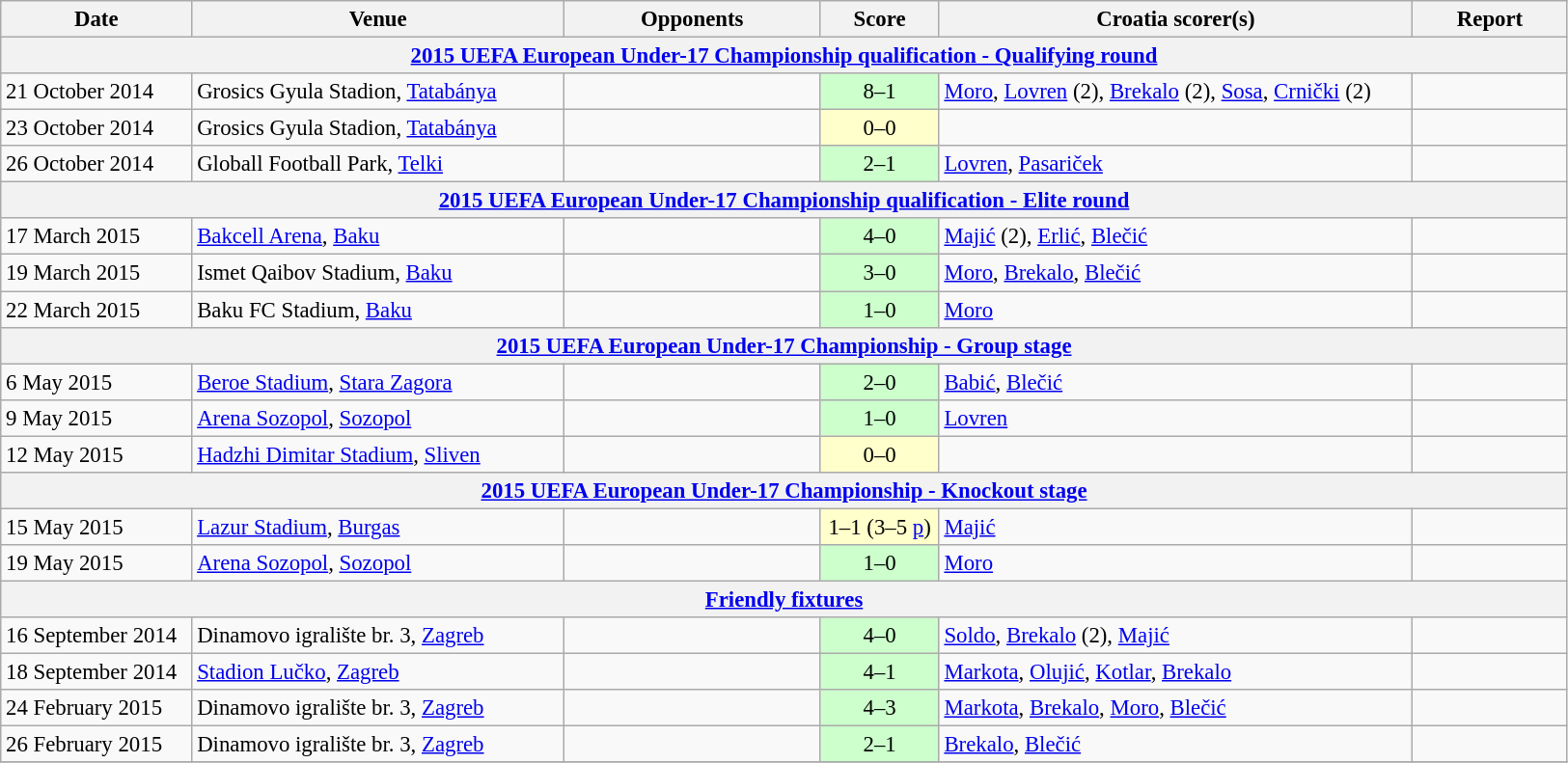<table class="wikitable" style="font-size:95%;">
<tr>
<th width=125>Date</th>
<th width=250>Venue</th>
<th width=170>Opponents</th>
<th width= 75>Score</th>
<th width=320>Croatia scorer(s)</th>
<th width=100>Report</th>
</tr>
<tr>
<th colspan=7><a href='#'>2015 UEFA European Under-17 Championship qualification - Qualifying round</a></th>
</tr>
<tr>
<td>21 October 2014</td>
<td>Grosics Gyula Stadion, <a href='#'>Tatabánya</a></td>
<td></td>
<td align=center bgcolor=#CCFFCC>8–1</td>
<td><a href='#'>Moro</a>, <a href='#'>Lovren</a> (2), <a href='#'>Brekalo</a> (2), <a href='#'>Sosa</a>, <a href='#'>Crnički</a> (2)</td>
<td></td>
</tr>
<tr>
<td>23 October 2014</td>
<td>Grosics Gyula Stadion, <a href='#'>Tatabánya</a></td>
<td></td>
<td align=center bgcolor=#FFFFCC>0–0</td>
<td></td>
<td></td>
</tr>
<tr>
<td>26 October 2014</td>
<td>Globall Football Park, <a href='#'>Telki</a></td>
<td></td>
<td align=center bgcolor=#CCFFCC>2–1</td>
<td><a href='#'>Lovren</a>, <a href='#'>Pasariček</a></td>
<td></td>
</tr>
<tr>
<th colspan=7><a href='#'>2015 UEFA European Under-17 Championship qualification - Elite round</a></th>
</tr>
<tr>
<td>17 March 2015</td>
<td><a href='#'>Bakcell Arena</a>, <a href='#'>Baku</a></td>
<td></td>
<td align=center bgcolor=#CCFFCC>4–0</td>
<td><a href='#'>Majić</a> (2), <a href='#'>Erlić</a>, <a href='#'>Blečić</a></td>
<td></td>
</tr>
<tr>
<td>19 March 2015</td>
<td>Ismet Qaibov Stadium, <a href='#'>Baku</a></td>
<td></td>
<td align=center bgcolor=#CCFFCC>3–0</td>
<td><a href='#'>Moro</a>, <a href='#'>Brekalo</a>, <a href='#'>Blečić</a></td>
<td></td>
</tr>
<tr>
<td>22 March 2015</td>
<td>Baku FC Stadium, <a href='#'>Baku</a></td>
<td></td>
<td align=center bgcolor=#CCFFCC>1–0</td>
<td><a href='#'>Moro</a></td>
<td></td>
</tr>
<tr>
<th colspan=7><a href='#'>2015 UEFA European Under-17 Championship - Group stage</a></th>
</tr>
<tr>
<td>6 May 2015</td>
<td><a href='#'>Beroe Stadium</a>, <a href='#'>Stara Zagora</a></td>
<td></td>
<td align=center bgcolor=#CCFFCC>2–0</td>
<td><a href='#'>Babić</a>, <a href='#'>Blečić</a></td>
<td></td>
</tr>
<tr>
<td>9 May 2015</td>
<td><a href='#'>Arena Sozopol</a>, <a href='#'>Sozopol</a></td>
<td></td>
<td align=center bgcolor=#CCFFCC>1–0</td>
<td><a href='#'>Lovren</a></td>
<td></td>
</tr>
<tr>
<td>12 May 2015</td>
<td><a href='#'>Hadzhi Dimitar Stadium</a>, <a href='#'>Sliven</a></td>
<td></td>
<td align=center bgcolor=#FFFFCC>0–0</td>
<td></td>
<td></td>
</tr>
<tr>
<th colspan=7><a href='#'>2015 UEFA European Under-17 Championship - Knockout stage</a></th>
</tr>
<tr>
<td>15 May 2015</td>
<td><a href='#'>Lazur Stadium</a>, <a href='#'>Burgas</a></td>
<td></td>
<td align=center bgcolor=#FFFFCC>1–1 (3–5 <a href='#'>p</a>)</td>
<td><a href='#'>Majić</a></td>
<td></td>
</tr>
<tr>
<td>19 May 2015</td>
<td><a href='#'>Arena Sozopol</a>, <a href='#'>Sozopol</a></td>
<td></td>
<td align=center bgcolor=#CCFFCC>1–0</td>
<td><a href='#'>Moro</a></td>
<td></td>
</tr>
<tr>
<th colspan=7><a href='#'>Friendly fixtures</a></th>
</tr>
<tr>
<td>16 September 2014</td>
<td>Dinamovo igralište br. 3, <a href='#'>Zagreb</a></td>
<td></td>
<td align=center bgcolor=#CCFFCC>4–0</td>
<td><a href='#'>Soldo</a>, <a href='#'>Brekalo</a> (2), <a href='#'>Majić</a></td>
<td></td>
</tr>
<tr>
<td>18 September 2014</td>
<td><a href='#'>Stadion Lučko</a>, <a href='#'>Zagreb</a></td>
<td></td>
<td align=center bgcolor=#CCFFCC>4–1</td>
<td><a href='#'>Markota</a>, <a href='#'>Olujić</a>, <a href='#'>Kotlar</a>, <a href='#'>Brekalo</a></td>
<td></td>
</tr>
<tr>
<td>24 February 2015</td>
<td>Dinamovo igralište br. 3, <a href='#'>Zagreb</a></td>
<td></td>
<td align=center bgcolor=#CCFFCC>4–3</td>
<td><a href='#'>Markota</a>, <a href='#'>Brekalo</a>, <a href='#'>Moro</a>, <a href='#'>Blečić</a></td>
<td></td>
</tr>
<tr>
<td>26 February 2015</td>
<td>Dinamovo igralište br. 3, <a href='#'>Zagreb</a></td>
<td></td>
<td align=center bgcolor=#CCFFCC>2–1</td>
<td><a href='#'>Brekalo</a>, <a href='#'>Blečić</a></td>
<td></td>
</tr>
<tr>
</tr>
</table>
